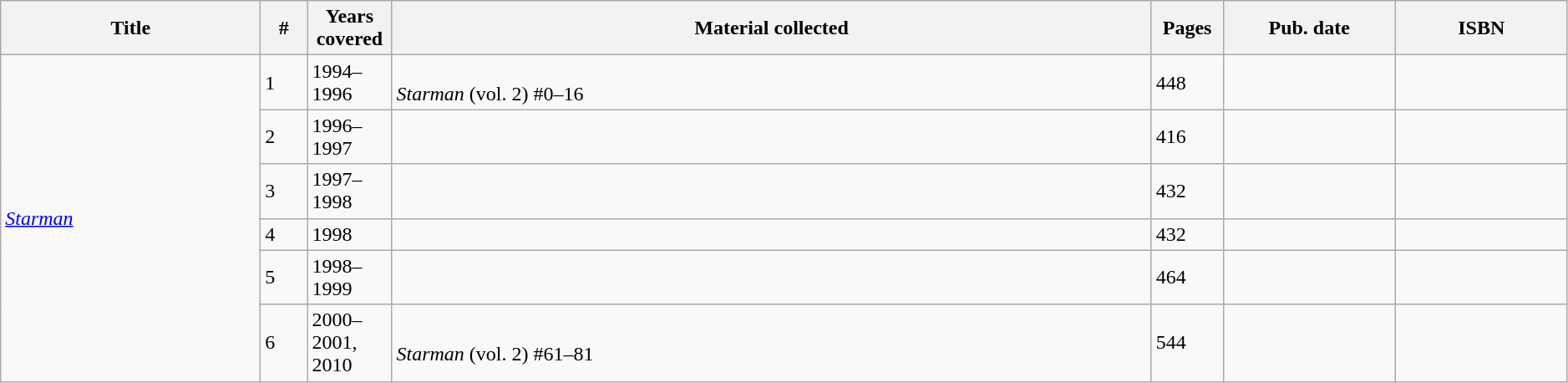<table class="wikitable sortable" width=99%>
<tr>
<th width="200px">Title</th>
<th class="unsortable" width="30px">#</th>
<th width="60px">Years covered</th>
<th class="unsortable">Material collected</th>
<th width="50px">Pages</th>
<th width="130px">Pub. date</th>
<th class="unsortable" width="130px">ISBN</th>
</tr>
<tr>
<td rowspan="6"><em><a href='#'>Starman</a></em></td>
<td>1</td>
<td>1994–1996</td>
<td><br><em>Starman</em> (vol. 2) #0–16</td>
<td>448</td>
<td></td>
<td> </td>
</tr>
<tr>
<td>2</td>
<td>1996–1997</td>
<td></td>
<td>416</td>
<td></td>
<td> </td>
</tr>
<tr>
<td>3</td>
<td>1997–1998</td>
<td></td>
<td>432</td>
<td></td>
<td> </td>
</tr>
<tr>
<td>4</td>
<td>1998</td>
<td></td>
<td>432</td>
<td></td>
<td> </td>
</tr>
<tr>
<td>5</td>
<td>1998–1999</td>
<td></td>
<td>464</td>
<td></td>
<td> </td>
</tr>
<tr>
<td>6</td>
<td>2000–2001, 2010</td>
<td><br><em>Starman</em> (vol. 2) #61–81</td>
<td>544</td>
<td></td>
<td> </td>
</tr>
</table>
